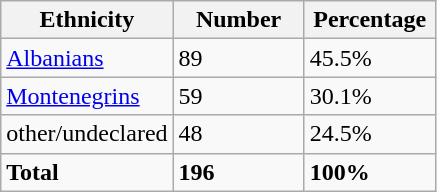<table class="wikitable">
<tr>
<th width="100px">Ethnicity</th>
<th width="80px">Number</th>
<th width="80px">Percentage</th>
</tr>
<tr>
<td><a href='#'>Albanians</a></td>
<td>89</td>
<td>45.5%</td>
</tr>
<tr>
<td><a href='#'>Montenegrins</a></td>
<td>59</td>
<td>30.1%</td>
</tr>
<tr>
<td>other/undeclared</td>
<td>48</td>
<td>24.5%</td>
</tr>
<tr>
<td><strong>Total</strong></td>
<td><strong>196</strong></td>
<td><strong>100%</strong></td>
</tr>
</table>
